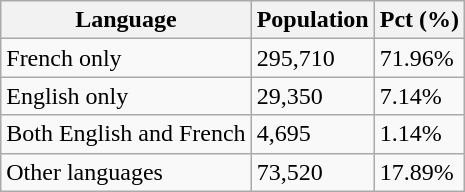<table class="wikitable">
<tr>
<th>Language</th>
<th>Population</th>
<th>Pct (%)</th>
</tr>
<tr>
<td>French only</td>
<td>295,710</td>
<td>71.96%</td>
</tr>
<tr>
<td>English only</td>
<td>29,350</td>
<td>7.14%</td>
</tr>
<tr>
<td>Both English and French</td>
<td>4,695</td>
<td>1.14%</td>
</tr>
<tr>
<td>Other languages</td>
<td>73,520</td>
<td>17.89%</td>
</tr>
</table>
